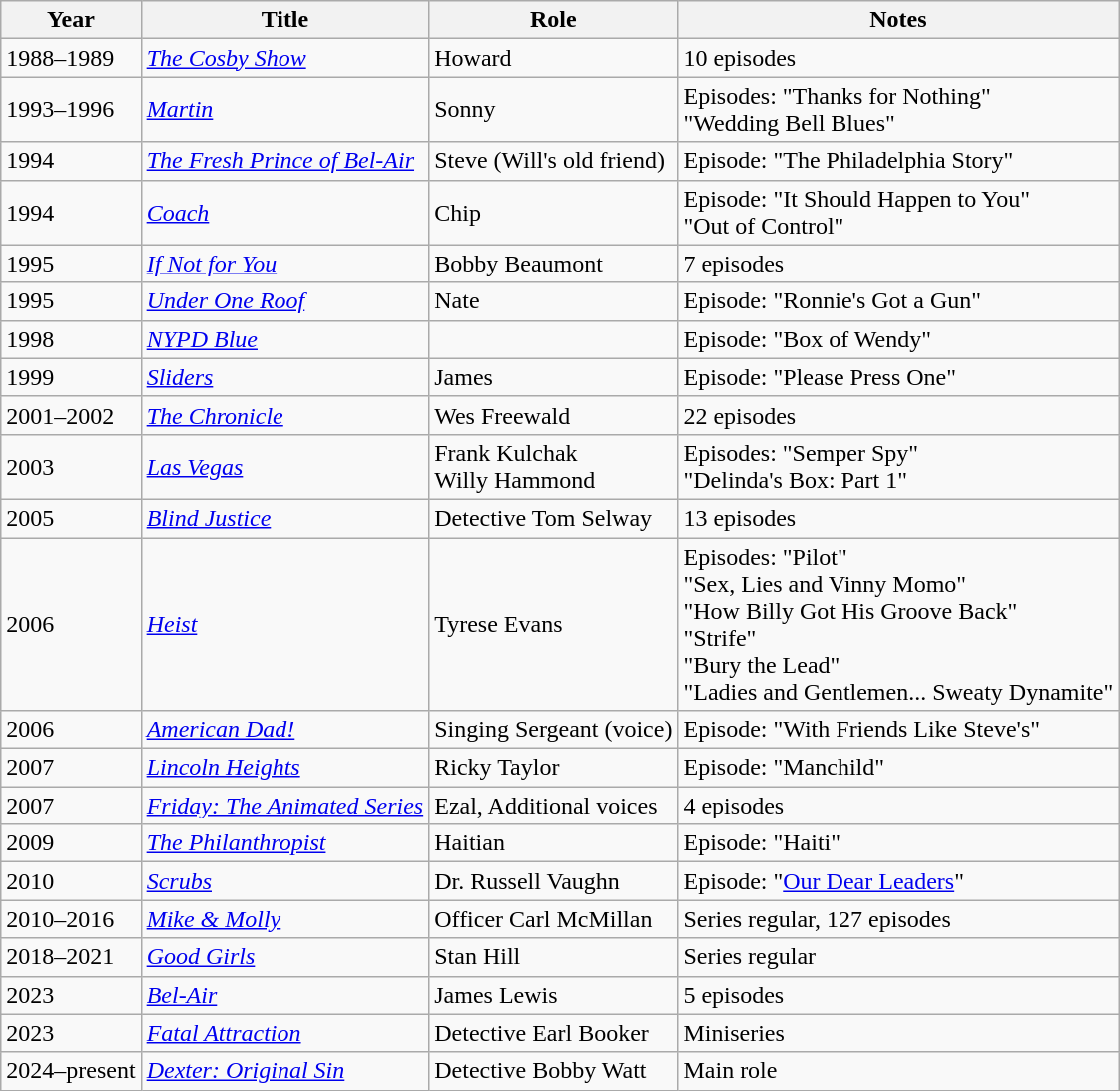<table class="wikitable">
<tr>
<th>Year</th>
<th>Title</th>
<th>Role</th>
<th>Notes</th>
</tr>
<tr>
<td>1988–1989</td>
<td><em><a href='#'>The Cosby Show</a></em></td>
<td>Howard</td>
<td>10 episodes</td>
</tr>
<tr>
<td>1993–1996</td>
<td><em><a href='#'>Martin</a></em></td>
<td>Sonny</td>
<td>Episodes: "Thanks for Nothing"<br>"Wedding Bell Blues"</td>
</tr>
<tr>
<td>1994</td>
<td><em><a href='#'>The Fresh Prince of Bel-Air</a></em></td>
<td>Steve (Will's old friend)</td>
<td>Episode: "The Philadelphia Story"</td>
</tr>
<tr>
<td>1994</td>
<td><em><a href='#'>Coach</a></em></td>
<td>Chip</td>
<td>Episode: "It Should Happen to You"<br>"Out of Control"</td>
</tr>
<tr>
<td>1995</td>
<td><em><a href='#'>If Not for You</a></em></td>
<td>Bobby Beaumont</td>
<td>7 episodes</td>
</tr>
<tr>
<td>1995</td>
<td><em><a href='#'>Under One Roof</a></em></td>
<td>Nate</td>
<td>Episode: "Ronnie's Got a Gun"</td>
</tr>
<tr>
<td>1998</td>
<td><em><a href='#'>NYPD Blue</a></em></td>
<td></td>
<td>Episode: "Box of Wendy"</td>
</tr>
<tr>
<td>1999</td>
<td><em><a href='#'>Sliders</a></em></td>
<td>James</td>
<td>Episode: "Please Press One"</td>
</tr>
<tr>
<td>2001–2002</td>
<td><em><a href='#'>The Chronicle</a></em></td>
<td>Wes Freewald</td>
<td>22 episodes</td>
</tr>
<tr>
<td>2003</td>
<td><em><a href='#'>Las Vegas</a></em></td>
<td>Frank Kulchak<br>Willy Hammond</td>
<td>Episodes: "Semper Spy"<br>"Delinda's Box: Part 1"</td>
</tr>
<tr>
<td>2005</td>
<td><em><a href='#'>Blind Justice</a></em></td>
<td>Detective Tom Selway</td>
<td>13 episodes</td>
</tr>
<tr>
<td>2006</td>
<td><em><a href='#'>Heist</a></em></td>
<td>Tyrese Evans</td>
<td>Episodes: "Pilot"<br>"Sex, Lies and Vinny Momo"<br>"How Billy Got His Groove Back"<br>"Strife"<br>"Bury the Lead"<br>"Ladies and Gentlemen... Sweaty Dynamite"</td>
</tr>
<tr>
<td>2006</td>
<td><em><a href='#'>American Dad!</a></em></td>
<td>Singing Sergeant (voice)</td>
<td>Episode: "With Friends Like Steve's"</td>
</tr>
<tr>
<td>2007</td>
<td><em><a href='#'>Lincoln Heights</a></em></td>
<td>Ricky Taylor</td>
<td>Episode: "Manchild"</td>
</tr>
<tr>
<td>2007</td>
<td><em><a href='#'>Friday: The Animated Series</a></em></td>
<td>Ezal, Additional voices</td>
<td>4 episodes</td>
</tr>
<tr>
<td>2009</td>
<td><em><a href='#'>The Philanthropist</a></em></td>
<td>Haitian</td>
<td>Episode: "Haiti"</td>
</tr>
<tr>
<td>2010</td>
<td><em><a href='#'>Scrubs</a></em></td>
<td>Dr. Russell Vaughn</td>
<td>Episode: "<a href='#'>Our Dear Leaders</a>"</td>
</tr>
<tr>
<td>2010–2016</td>
<td><em><a href='#'>Mike & Molly</a></em></td>
<td>Officer Carl McMillan</td>
<td>Series regular, 127 episodes</td>
</tr>
<tr>
<td>2018–2021</td>
<td><em><a href='#'>Good Girls</a></em></td>
<td>Stan Hill</td>
<td>Series regular</td>
</tr>
<tr>
<td>2023</td>
<td><em><a href='#'>Bel-Air</a></em></td>
<td>James Lewis</td>
<td>5 episodes</td>
</tr>
<tr>
<td>2023</td>
<td><em><a href='#'>Fatal Attraction</a></em></td>
<td>Detective Earl Booker</td>
<td>Miniseries</td>
</tr>
<tr>
<td>2024–present</td>
<td><em><a href='#'>Dexter: Original Sin</a></em></td>
<td>Detective Bobby Watt</td>
<td>Main role</td>
</tr>
</table>
